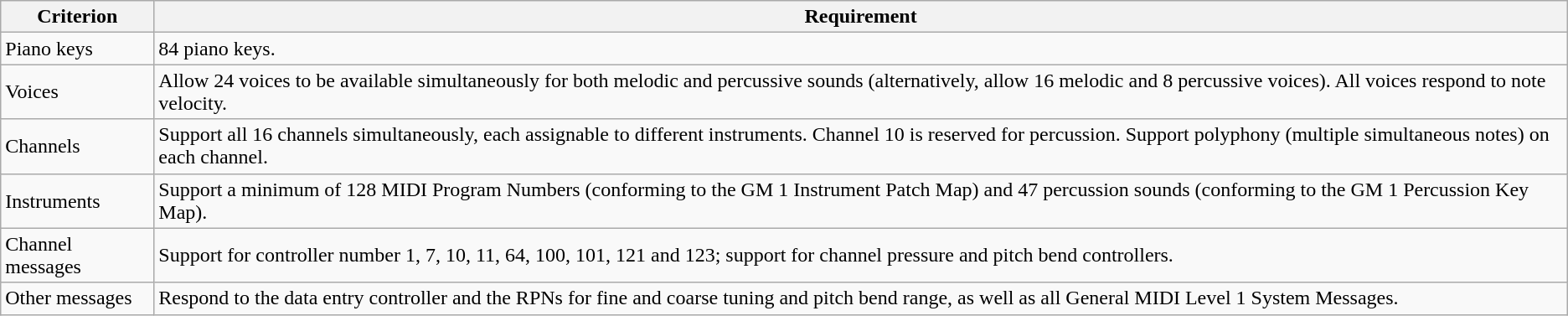<table class="wikitable">
<tr>
<th>Criterion</th>
<th>Requirement</th>
</tr>
<tr>
<td>Piano keys</td>
<td>84 piano keys.</td>
</tr>
<tr>
<td>Voices</td>
<td>Allow 24 voices to be available simultaneously for both melodic and percussive sounds (alternatively, allow 16 melodic and 8 percussive voices). All voices respond to note velocity.</td>
</tr>
<tr>
<td>Channels</td>
<td>Support all 16 channels simultaneously, each assignable to different instruments. Channel 10 is reserved for percussion. Support polyphony (multiple simultaneous notes) on each channel.</td>
</tr>
<tr>
<td>Instruments</td>
<td>Support a minimum of 128 MIDI Program Numbers (conforming to the GM 1 Instrument Patch Map) and 47 percussion sounds (conforming to the GM 1 Percussion Key Map).</td>
</tr>
<tr>
<td>Channel messages</td>
<td>Support for controller number 1, 7, 10, 11, 64, 100, 101, 121 and 123; support for channel pressure and pitch bend controllers.</td>
</tr>
<tr>
<td>Other messages</td>
<td>Respond to the data entry controller and the RPNs for fine and coarse tuning and pitch bend range, as well as all General MIDI Level 1 System Messages.</td>
</tr>
</table>
